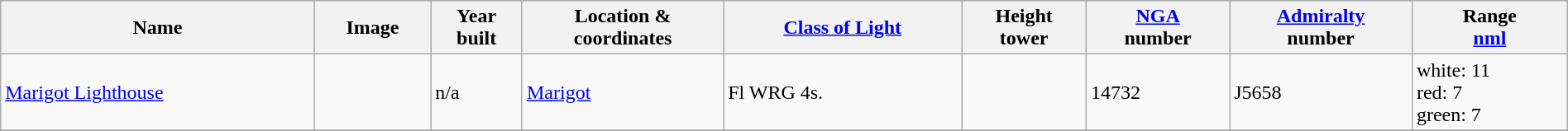<table class="wikitable" style="width:100%">
<tr>
<th>Name</th>
<th>Image</th>
<th>Year<br>built</th>
<th>Location &<br>coordinates</th>
<th><a href='#'>Class of Light</a></th>
<th>Height<br>tower</th>
<th><a href='#'>NGA</a><br>number</th>
<th><a href='#'>Admiralty</a><br>number</th>
<th>Range<br><a href='#'>nml</a></th>
</tr>
<tr>
<td><a href='#'>Marigot Lighthouse</a></td>
<td></td>
<td>n/a</td>
<td><a href='#'>Marigot</a><br></td>
<td>Fl WRG 4s.</td>
<td></td>
<td>14732</td>
<td>J5658</td>
<td>white: 11<br>red: 7<br>green: 7</td>
</tr>
<tr>
</tr>
</table>
